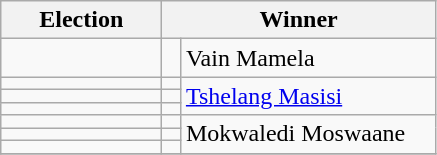<table class=wikitable>
<tr>
<th width=100>Election</th>
<th width=175 colspan=2>Winner</th>
</tr>
<tr>
<td></td>
<td width=5 bgcolor=></td>
<td>Vain Mamela</td>
</tr>
<tr>
<td></td>
<td width=5 bgcolor=></td>
<td rowspan=3><a href='#'>Tshelang Masisi</a></td>
</tr>
<tr>
<td></td>
<td width=5 bgcolor=></td>
</tr>
<tr>
<td></td>
<td width=5 bgcolor=></td>
</tr>
<tr>
<td></td>
<td bgcolor=></td>
<td rowspan=3>Mokwaledi Moswaane</td>
</tr>
<tr>
<td></td>
<td bgcolor=></td>
</tr>
<tr>
<td></td>
<td bgcolor=></td>
</tr>
<tr>
</tr>
</table>
